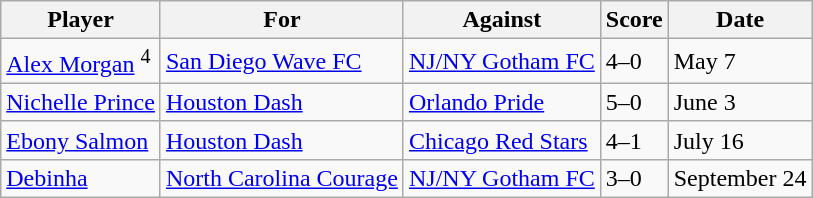<table class="wikitable">
<tr>
<th>Player</th>
<th>For</th>
<th>Against</th>
<th>Score</th>
<th>Date</th>
</tr>
<tr>
<td> <a href='#'>Alex Morgan</a> <sup>4</sup></td>
<td><a href='#'>San Diego Wave FC</a></td>
<td><a href='#'>NJ/NY Gotham FC</a></td>
<td>4–0</td>
<td>May 7</td>
</tr>
<tr>
<td> <a href='#'>Nichelle Prince</a></td>
<td><a href='#'>Houston Dash</a></td>
<td><a href='#'>Orlando Pride</a></td>
<td>5–0</td>
<td>June 3</td>
</tr>
<tr>
<td> <a href='#'>Ebony Salmon</a></td>
<td><a href='#'>Houston Dash</a></td>
<td><a href='#'>Chicago Red Stars</a></td>
<td>4–1</td>
<td>July 16</td>
</tr>
<tr>
<td> <a href='#'>Debinha</a></td>
<td><a href='#'>North Carolina Courage</a></td>
<td><a href='#'>NJ/NY Gotham FC</a></td>
<td>3–0</td>
<td>September 24</td>
</tr>
</table>
